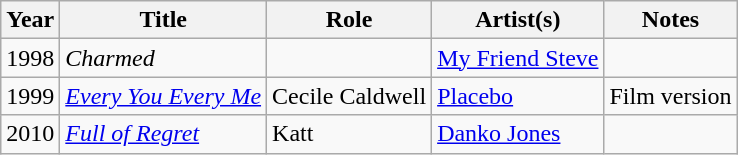<table class="wikitable sortable">
<tr>
<th>Year</th>
<th>Title</th>
<th>Role</th>
<th>Artist(s)</th>
<th class="unsortable">Notes</th>
</tr>
<tr>
<td>1998</td>
<td><em>Charmed</em></td>
<td></td>
<td><a href='#'>My Friend Steve</a></td>
<td></td>
</tr>
<tr>
<td>1999</td>
<td><em><a href='#'>Every You Every Me</a></em></td>
<td>Cecile Caldwell</td>
<td><a href='#'>Placebo</a></td>
<td>Film version</td>
</tr>
<tr>
<td>2010</td>
<td><em><a href='#'>Full of Regret</a></em></td>
<td>Katt</td>
<td><a href='#'>Danko Jones</a></td>
<td></td>
</tr>
</table>
